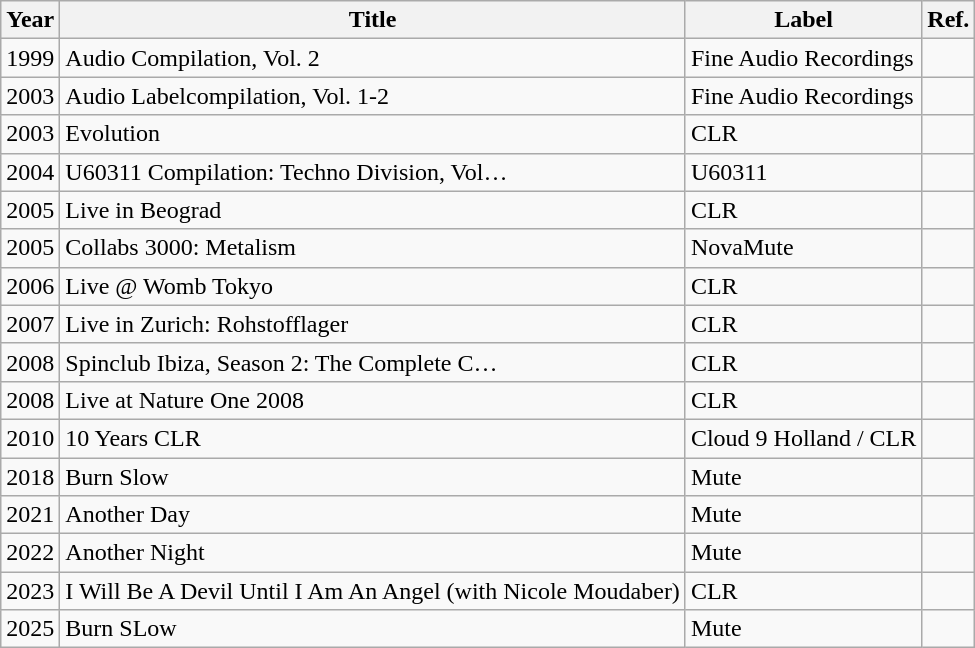<table class="wikitable">
<tr>
<th>Year</th>
<th>Title</th>
<th>Label</th>
<th>Ref.</th>
</tr>
<tr>
<td>1999</td>
<td>Audio Compilation, Vol. 2</td>
<td>Fine Audio Recordings</td>
<td></td>
</tr>
<tr>
<td>2003</td>
<td>Audio Labelcompilation, Vol. 1-2</td>
<td>Fine Audio Recordings</td>
<td></td>
</tr>
<tr>
<td>2003</td>
<td>Evolution</td>
<td>CLR</td>
<td></td>
</tr>
<tr>
<td>2004</td>
<td>U60311 Compilation: Techno Division, Vol…</td>
<td>U60311</td>
<td></td>
</tr>
<tr>
<td>2005</td>
<td>Live in Beograd</td>
<td>CLR</td>
<td></td>
</tr>
<tr>
<td>2005</td>
<td>Collabs 3000: Metalism</td>
<td>NovaMute</td>
<td></td>
</tr>
<tr>
<td>2006</td>
<td>Live @ Womb Tokyo</td>
<td>CLR</td>
<td></td>
</tr>
<tr>
<td>2007</td>
<td>Live in Zurich: Rohstofflager</td>
<td>CLR</td>
<td></td>
</tr>
<tr>
<td>2008</td>
<td>Spinclub Ibiza, Season 2: The Complete C…</td>
<td>CLR</td>
<td></td>
</tr>
<tr>
<td>2008</td>
<td>Live at Nature One 2008</td>
<td>CLR</td>
<td></td>
</tr>
<tr>
<td>2010</td>
<td>10 Years CLR</td>
<td>Cloud 9 Holland / CLR</td>
<td></td>
</tr>
<tr>
<td>2018</td>
<td>Burn Slow</td>
<td>Mute</td>
<td></td>
</tr>
<tr>
<td>2021</td>
<td>Another Day</td>
<td>Mute</td>
<td></td>
</tr>
<tr>
<td>2022</td>
<td>Another Night</td>
<td>Mute</td>
<td></td>
</tr>
<tr>
<td>2023</td>
<td>I Will Be A Devil Until I Am An Angel (with Nicole Moudaber)</td>
<td>CLR</td>
<td></td>
</tr>
<tr>
<td>2025</td>
<td>Burn SLow</td>
<td>Mute</td>
<td></td>
</tr>
</table>
